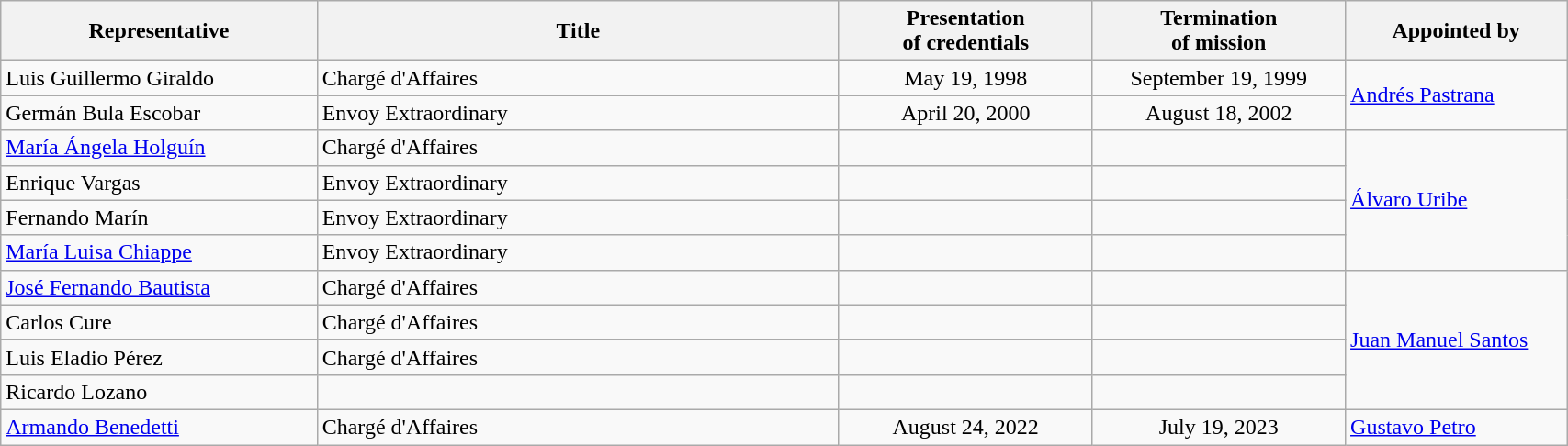<table class=wikitable width=90%>
<tr>
<th width=20%>Representative</th>
<th width=33%>Title</th>
<th width=16%>Presentation<br>of credentials</th>
<th width=16%>Termination<br>of mission</th>
<th width=14%>Appointed by</th>
</tr>
<tr>
<td>Luis Guillermo Giraldo</td>
<td>Chargé d'Affaires</td>
<td align=center>May 19, 1998</td>
<td align=center>September 19, 1999</td>
<td rowspan=2><a href='#'>Andrés Pastrana</a></td>
</tr>
<tr>
<td>Germán Bula Escobar</td>
<td>Envoy Extraordinary</td>
<td align=center>April 20, 2000</td>
<td align=center>August 18, 2002</td>
</tr>
<tr>
<td><a href='#'>María Ángela Holguín</a></td>
<td>Chargé d'Affaires</td>
<td align=center></td>
<td align=center></td>
<td rowspan=4><a href='#'>Álvaro Uribe</a></td>
</tr>
<tr>
<td>Enrique Vargas</td>
<td>Envoy Extraordinary</td>
<td align=center></td>
<td align=center></td>
</tr>
<tr>
<td>Fernando Marín</td>
<td>Envoy Extraordinary</td>
<td align=center></td>
<td align=center></td>
</tr>
<tr>
<td><a href='#'>María Luisa Chiappe</a></td>
<td>Envoy Extraordinary</td>
<td align=center></td>
<td align=center></td>
</tr>
<tr>
<td><a href='#'>José Fernando Bautista</a></td>
<td>Chargé d'Affaires</td>
<td align=center></td>
<td align=center></td>
<td rowspan=4><a href='#'>Juan Manuel Santos</a></td>
</tr>
<tr>
<td>Carlos Cure</td>
<td>Chargé d'Affaires</td>
<td align=center></td>
<td align=center></td>
</tr>
<tr>
<td>Luis Eladio Pérez</td>
<td>Chargé d'Affaires</td>
<td align=center></td>
<td align=center></td>
</tr>
<tr>
<td>Ricardo Lozano</td>
<td></td>
<td align=center></td>
<td align=center></td>
</tr>
<tr>
<td><a href='#'>Armando Benedetti</a></td>
<td>Chargé d'Affaires</td>
<td align=center>August 24, 2022</td>
<td align=center>July 19, 2023</td>
<td><a href='#'>Gustavo Petro</a></td>
</tr>
</table>
